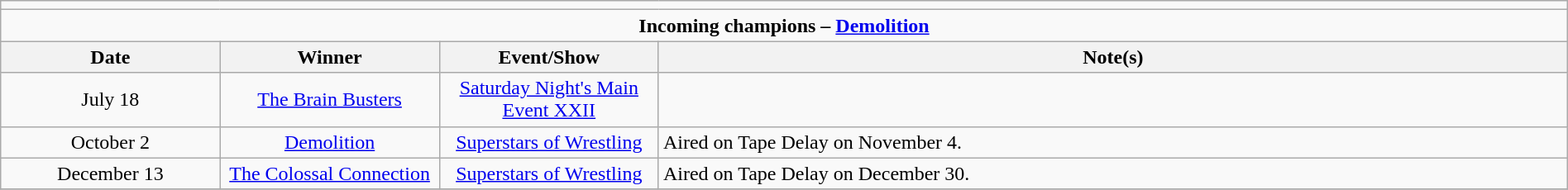<table class="wikitable" style="text-align:center; width:100%;">
<tr>
<td colspan="5"></td>
</tr>
<tr>
<td colspan="5"><strong>Incoming champions – <a href='#'>Demolition</a> </strong></td>
</tr>
<tr>
<th width=14%>Date</th>
<th width=14%>Winner</th>
<th width=14%>Event/Show</th>
<th width=58%>Note(s)</th>
</tr>
<tr>
<td>July 18</td>
<td><a href='#'>The Brain Busters</a><br></td>
<td><a href='#'>Saturday Night's Main Event XXII</a></td>
<td align=left></td>
</tr>
<tr>
<td>October 2</td>
<td><a href='#'>Demolition</a><br></td>
<td><a href='#'>Superstars of Wrestling</a></td>
<td align=left>Aired on Tape Delay on November 4.</td>
</tr>
<tr>
<td>December 13</td>
<td><a href='#'>The Colossal Connection</a><br></td>
<td><a href='#'>Superstars of Wrestling</a></td>
<td align=left>Aired on Tape Delay on December 30.</td>
</tr>
<tr>
</tr>
</table>
